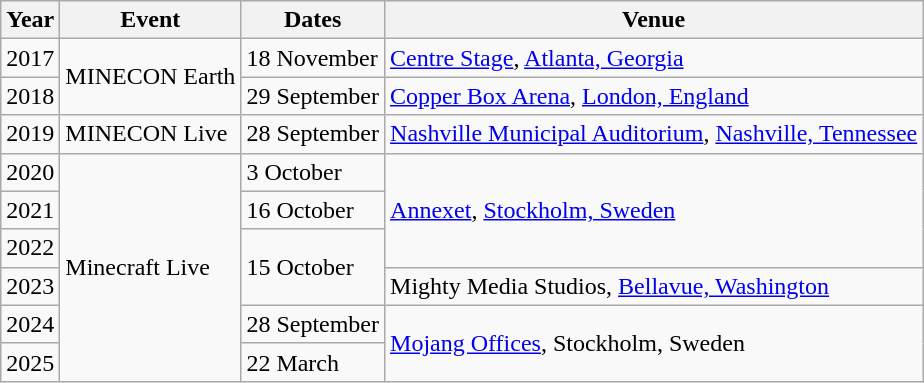<table class="wikitable floatright">
<tr>
<th>Year</th>
<th>Event</th>
<th>Dates</th>
<th>Venue</th>
</tr>
<tr>
<td>2017</td>
<td rowspan="2">MINECON Earth</td>
<td>18 November</td>
<td><a href='#'>Centre Stage</a>, <a href='#'>Atlanta, Georgia</a></td>
</tr>
<tr>
<td>2018</td>
<td>29 September</td>
<td><a href='#'>Copper Box Arena</a>, <a href='#'>London, England</a></td>
</tr>
<tr>
<td>2019</td>
<td>MINECON Live</td>
<td>28 September</td>
<td><a href='#'>Nashville Municipal Auditorium</a>, <a href='#'>Nashville, Tennessee</a></td>
</tr>
<tr>
<td>2020</td>
<td rowspan="6">Minecraft Live</td>
<td>3 October</td>
<td rowspan="3"><a href='#'>Annexet</a>, <a href='#'>Stockholm, Sweden</a></td>
</tr>
<tr>
<td>2021</td>
<td>16 October</td>
</tr>
<tr>
<td>2022</td>
<td rowspan="2">15 October</td>
</tr>
<tr>
<td>2023</td>
<td>Mighty Media Studios, <a href='#'>Bellavue, Washington</a></td>
</tr>
<tr>
<td>2024</td>
<td>28 September</td>
<td rowspan="2"><a href='#'>Mojang Offices</a>, Stockholm, Sweden</td>
</tr>
<tr>
<td>2025</td>
<td>22 March</td>
</tr>
</table>
